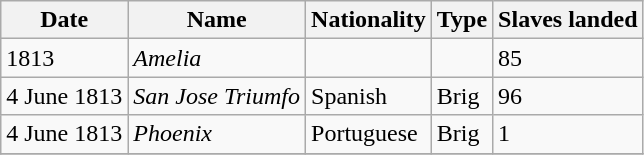<table class="sortable wikitable">
<tr>
<th>Date</th>
<th>Name</th>
<th>Nationality</th>
<th>Type</th>
<th>Slaves landed</th>
</tr>
<tr>
<td>1813</td>
<td><em>Amelia</em></td>
<td></td>
<td></td>
<td>85</td>
</tr>
<tr>
<td>4 June 1813</td>
<td><em>San Jose Triumfo</em></td>
<td>Spanish</td>
<td>Brig</td>
<td>96</td>
</tr>
<tr>
<td>4 June 1813</td>
<td><em>Phoenix</em></td>
<td>Portuguese</td>
<td>Brig</td>
<td>1</td>
</tr>
<tr>
</tr>
</table>
